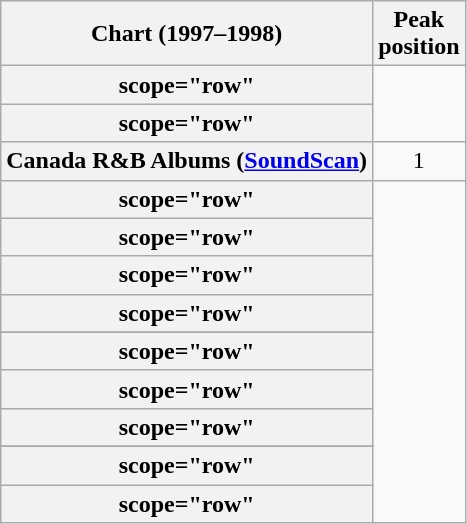<table class="wikitable sortable plainrowheaders" style="text-align:center;">
<tr>
<th scope="col">Chart (1997–1998)</th>
<th scope="col">Peak<br>position</th>
</tr>
<tr>
<th>scope="row" </th>
</tr>
<tr>
<th>scope="row" </th>
</tr>
<tr>
<th scope="row">Canada R&B Albums (<a href='#'>SoundScan</a>)</th>
<td>1</td>
</tr>
<tr>
<th>scope="row" </th>
</tr>
<tr>
<th>scope="row" </th>
</tr>
<tr>
<th>scope="row" </th>
</tr>
<tr>
<th>scope="row" </th>
</tr>
<tr>
</tr>
<tr>
<th>scope="row" </th>
</tr>
<tr>
<th>scope="row" </th>
</tr>
<tr>
<th>scope="row" </th>
</tr>
<tr>
</tr>
<tr>
<th>scope="row" </th>
</tr>
<tr>
<th>scope="row" </th>
</tr>
</table>
